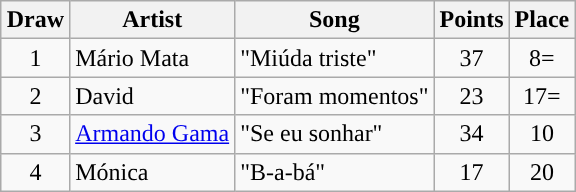<table class="sortable wikitable" style="margin: 1em auto 1em auto; text-align:center">
<tr>
<th>Draw</th>
<th>Artist</th>
<th>Song</th>
<th>Points</th>
<th>Place</th>
</tr>
<tr>
<td>1</td>
<td align="left">Mário Mata</td>
<td align="left">"Miúda triste"</td>
<td>37</td>
<td>8=</td>
</tr>
<tr>
<td>2</td>
<td align="left">David</td>
<td align="left">"Foram momentos"</td>
<td>23</td>
<td>17=</td>
</tr>
<tr>
<td>3</td>
<td align="left"><a href='#'>Armando Gama</a></td>
<td align="left">"Se eu sonhar"</td>
<td>34</td>
<td>10</td>
</tr>
<tr>
<td>4</td>
<td align="left">Mónica</td>
<td align="left">"B-a-bá"</td>
<td>17</td>
<td>20</td>
</tr>
</table>
